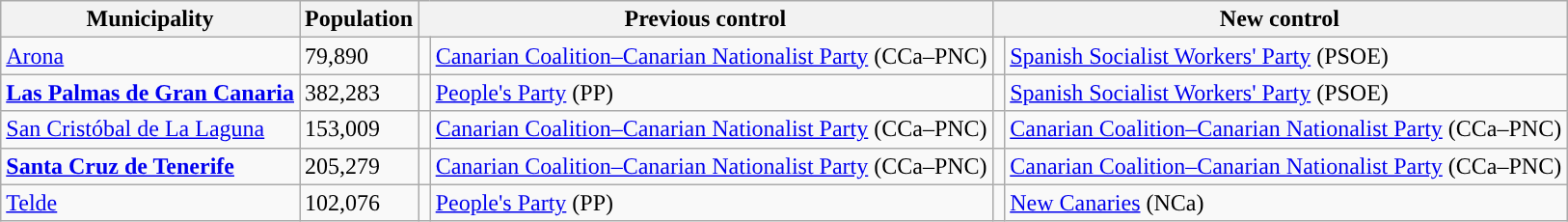<table class="wikitable sortable">
<tr>
<th>Municipality</th>
<th>Population</th>
<th colspan="2" style="width:375px;">Previous control</th>
<th colspan="2" style="width:375px;">New control</th>
</tr>
<tr>
<td><a href='#'>Arona</a></td>
<td>79,890</td>
<td width="1" style="color:inherit;background:"></td>
<td><a href='#'>Canarian Coalition–Canarian Nationalist Party</a> (CCa–PNC)</td>
<td width="1" style="color:inherit;background:"></td>
<td><a href='#'>Spanish Socialist Workers' Party</a> (PSOE)</td>
</tr>
<tr>
<td><strong><a href='#'>Las Palmas de Gran Canaria</a></strong></td>
<td>382,283</td>
<td style="color:inherit;background:"></td>
<td><a href='#'>People's Party</a> (PP)</td>
<td style="color:inherit;background:"></td>
<td><a href='#'>Spanish Socialist Workers' Party</a> (PSOE)</td>
</tr>
<tr>
<td><a href='#'>San Cristóbal de La Laguna</a></td>
<td>153,009</td>
<td style="color:inherit;background:"></td>
<td><a href='#'>Canarian Coalition–Canarian Nationalist Party</a> (CCa–PNC)</td>
<td style="color:inherit;background:"></td>
<td><a href='#'>Canarian Coalition–Canarian Nationalist Party</a> (CCa–PNC)</td>
</tr>
<tr>
<td><strong><a href='#'>Santa Cruz de Tenerife</a></strong></td>
<td>205,279</td>
<td style="color:inherit;background:"></td>
<td><a href='#'>Canarian Coalition–Canarian Nationalist Party</a> (CCa–PNC)</td>
<td style="color:inherit;background:"></td>
<td><a href='#'>Canarian Coalition–Canarian Nationalist Party</a> (CCa–PNC)</td>
</tr>
<tr>
<td><a href='#'>Telde</a></td>
<td>102,076</td>
<td style="color:inherit;background:"></td>
<td><a href='#'>People's Party</a> (PP)</td>
<td style="color:inherit;background:"></td>
<td><a href='#'>New Canaries</a> (NCa)</td>
</tr>
</table>
